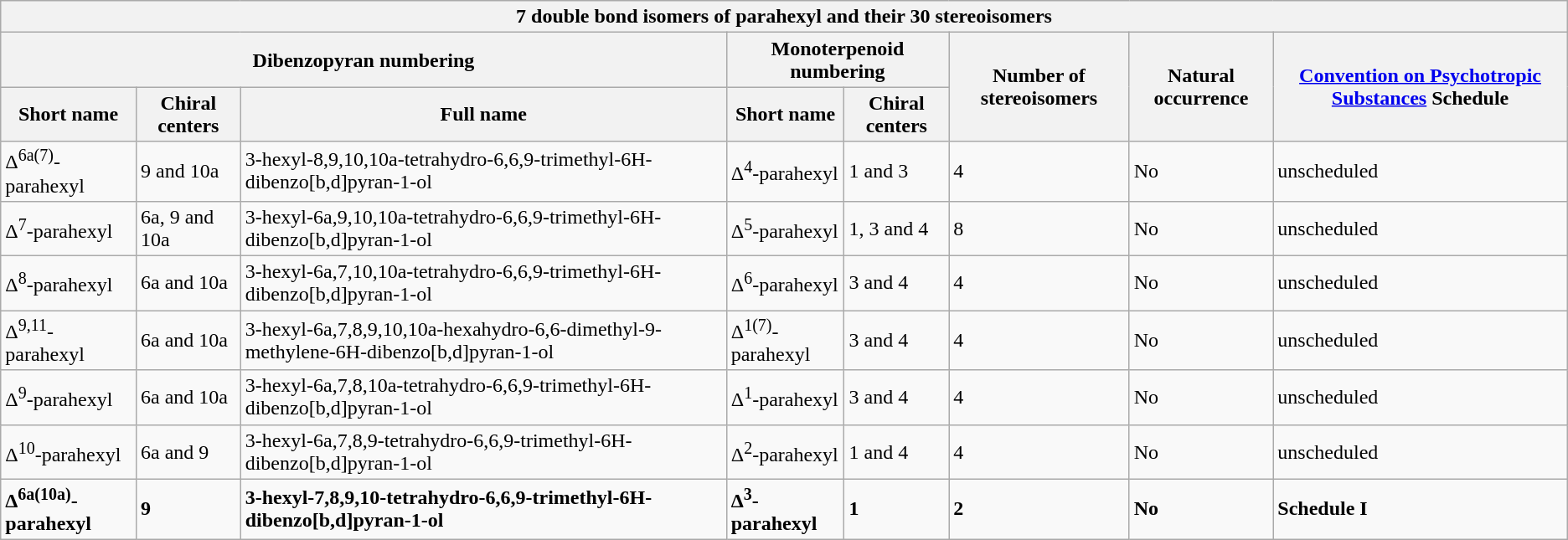<table class="wikitable" style="clear:left">
<tr>
<th colspan="8">7 double bond isomers of parahexyl and their 30 stereoisomers</th>
</tr>
<tr>
<th colspan="3">Dibenzopyran numbering</th>
<th colspan="2">Monoterpenoid numbering</th>
<th rowspan="2">Number of stereoisomers</th>
<th rowspan="2">Natural occurrence</th>
<th rowspan="2"><a href='#'>Convention on Psychotropic Substances</a> Schedule</th>
</tr>
<tr>
<th>Short name</th>
<th>Chiral centers</th>
<th>Full name</th>
<th>Short name</th>
<th>Chiral centers</th>
</tr>
<tr>
<td>Δ<sup>6a(7)</sup>-parahexyl</td>
<td>9 and 10a</td>
<td>3-hexyl-8,9,10,10a-tetrahydro-6,6,9-trimethyl-6H-dibenzo[b,d]pyran-1-ol</td>
<td>Δ<sup>4</sup>-parahexyl</td>
<td>1 and 3</td>
<td>4</td>
<td>No</td>
<td>unscheduled</td>
</tr>
<tr>
<td>Δ<sup>7</sup>-parahexyl</td>
<td>6a, 9 and 10a</td>
<td>3-hexyl-6a,9,10,10a-tetrahydro-6,6,9-trimethyl-6H-dibenzo[b,d]pyran-1-ol</td>
<td>Δ<sup>5</sup>-parahexyl</td>
<td>1, 3 and 4</td>
<td>8</td>
<td>No</td>
<td>unscheduled</td>
</tr>
<tr>
<td>Δ<sup>8</sup>-parahexyl</td>
<td>6a and 10a</td>
<td>3-hexyl-6a,7,10,10a-tetrahydro-6,6,9-trimethyl-6H-dibenzo[b,d]pyran-1-ol</td>
<td>Δ<sup>6</sup>-parahexyl</td>
<td>3 and 4</td>
<td>4</td>
<td>No</td>
<td>unscheduled</td>
</tr>
<tr>
<td>Δ<sup>9,11</sup>-parahexyl</td>
<td>6a and 10a</td>
<td>3-hexyl-6a,7,8,9,10,10a-hexahydro-6,6-dimethyl-9-methylene-6H-dibenzo[b,d]pyran-1-ol</td>
<td>Δ<sup>1(7)</sup>-parahexyl</td>
<td>3 and 4</td>
<td>4</td>
<td>No</td>
<td>unscheduled</td>
</tr>
<tr>
<td>Δ<sup>9</sup>-parahexyl</td>
<td>6a and 10a</td>
<td>3-hexyl-6a,7,8,10a-tetrahydro-6,6,9-trimethyl-6H-dibenzo[b,d]pyran-1-ol</td>
<td>Δ<sup>1</sup>-parahexyl</td>
<td>3 and 4</td>
<td>4</td>
<td>No</td>
<td>unscheduled</td>
</tr>
<tr>
<td>Δ<sup>10</sup>-parahexyl</td>
<td>6a and 9</td>
<td>3-hexyl-6a,7,8,9-tetrahydro-6,6,9-trimethyl-6H-dibenzo[b,d]pyran-1-ol</td>
<td>Δ<sup>2</sup>-parahexyl</td>
<td>1 and 4</td>
<td>4</td>
<td>No</td>
<td>unscheduled</td>
</tr>
<tr>
<td><strong>Δ<sup>6a(10a)</sup>-parahexyl</strong></td>
<td><strong>9</strong></td>
<td><strong>3-hexyl-7,8,9,10-tetrahydro-6,6,9-trimethyl-6H-dibenzo[b,d]pyran-1-ol</strong></td>
<td><strong>Δ<sup>3</sup>-parahexyl</strong></td>
<td><strong>1</strong></td>
<td><strong>2</strong></td>
<td><strong>No</strong></td>
<td><strong>Schedule I</strong></td>
</tr>
</table>
